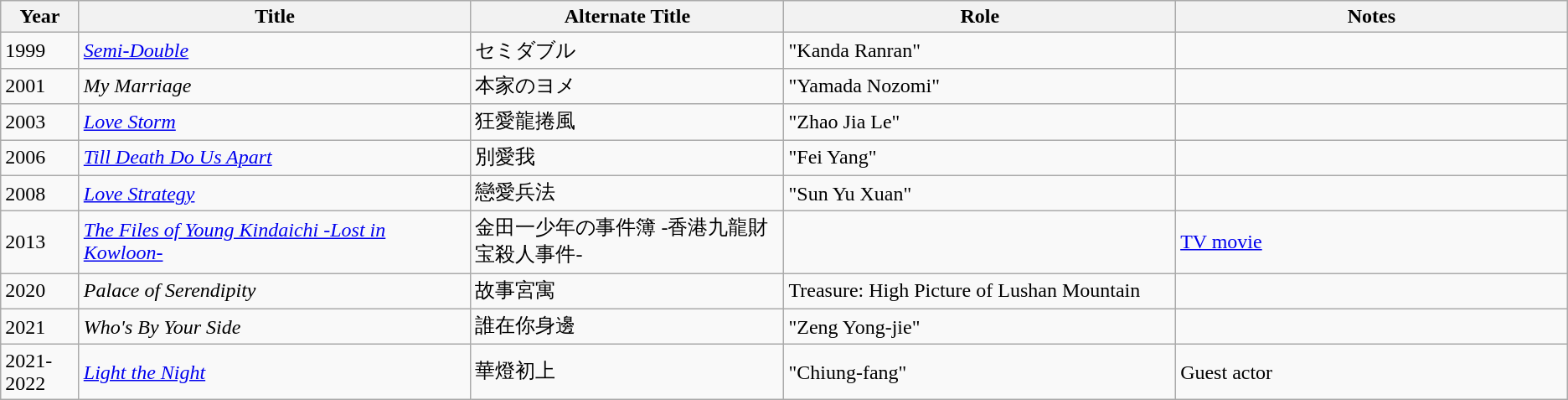<table class="wikitable">
<tr>
<th width=5%>Year</th>
<th width=25%>Title</th>
<th width=20%>Alternate Title</th>
<th width=25%>Role</th>
<th width=25%>Notes</th>
</tr>
<tr>
<td>1999</td>
<td><em><a href='#'>Semi-Double</a></em></td>
<td>セミダブル</td>
<td>"Kanda Ranran"</td>
<td></td>
</tr>
<tr>
<td>2001</td>
<td><em>My Marriage</em></td>
<td>本家のヨメ</td>
<td>"Yamada Nozomi"</td>
<td></td>
</tr>
<tr>
<td>2003</td>
<td><em><a href='#'>Love Storm</a></em></td>
<td>狂愛龍捲風</td>
<td>"Zhao Jia Le"</td>
<td></td>
</tr>
<tr>
<td>2006</td>
<td><em><a href='#'>Till Death Do Us Apart</a></em></td>
<td>別愛我</td>
<td>"Fei Yang"</td>
<td></td>
</tr>
<tr>
<td>2008</td>
<td><em><a href='#'>Love Strategy</a></em></td>
<td>戀愛兵法</td>
<td>"Sun Yu Xuan"</td>
<td></td>
</tr>
<tr>
<td>2013</td>
<td><em><a href='#'>The Files of Young Kindaichi -Lost in Kowloon-</a></em></td>
<td>金田一少年の事件簿 -香港九龍財宝殺人事件-</td>
<td></td>
<td><a href='#'>TV movie</a></td>
</tr>
<tr>
<td>2020</td>
<td><em>Palace of Serendipity</em></td>
<td>故事宮寓</td>
<td>Treasure: High Picture of Lushan Mountain</td>
<td></td>
</tr>
<tr>
<td>2021</td>
<td><em>Who's By Your Side </em></td>
<td>誰在你身邊</td>
<td>"Zeng Yong-jie"</td>
<td></td>
</tr>
<tr>
<td>2021-2022</td>
<td><em><a href='#'>Light the Night</a></em></td>
<td>華燈初上</td>
<td>"Chiung-fang"</td>
<td>Guest actor</td>
</tr>
</table>
